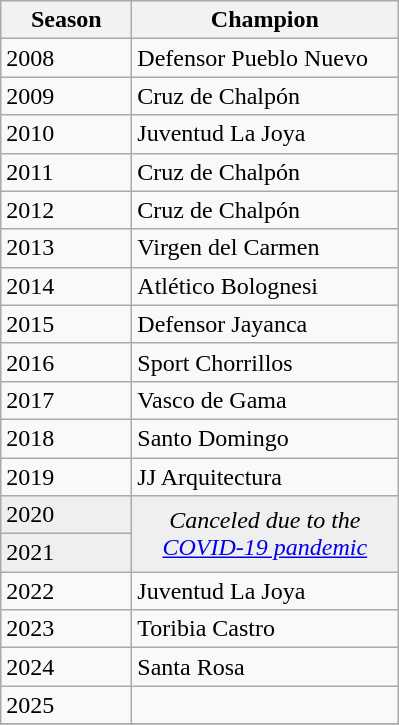<table class="wikitable sortable">
<tr>
<th width=80px>Season</th>
<th width=170px>Champion</th>
</tr>
<tr>
<td>2008</td>
<td>Defensor Pueblo Nuevo</td>
</tr>
<tr>
<td>2009</td>
<td>Cruz de Chalpón</td>
</tr>
<tr>
<td>2010</td>
<td>Juventud La Joya</td>
</tr>
<tr>
<td>2011</td>
<td>Cruz de Chalpón</td>
</tr>
<tr>
<td>2012</td>
<td>Cruz de Chalpón</td>
</tr>
<tr>
<td>2013</td>
<td>Virgen del Carmen</td>
</tr>
<tr>
<td>2014</td>
<td>Atlético Bolognesi</td>
</tr>
<tr>
<td>2015</td>
<td>Defensor Jayanca</td>
</tr>
<tr>
<td>2016</td>
<td>Sport Chorrillos</td>
</tr>
<tr>
<td>2017</td>
<td>Vasco de Gama</td>
</tr>
<tr>
<td>2018</td>
<td>Santo Domingo</td>
</tr>
<tr>
<td>2019</td>
<td>JJ Arquitectura</td>
</tr>
<tr bgcolor=#efefef>
<td>2020</td>
<td rowspan=2 colspan="1" align=center><em>Canceled due to the <a href='#'>COVID-19 pandemic</a></em></td>
</tr>
<tr bgcolor=#efefef>
<td>2021</td>
</tr>
<tr>
<td>2022</td>
<td>Juventud La Joya</td>
</tr>
<tr>
<td>2023</td>
<td>Toribia Castro</td>
</tr>
<tr>
<td>2024</td>
<td>Santa Rosa</td>
</tr>
<tr>
<td>2025</td>
<td></td>
</tr>
<tr>
</tr>
</table>
